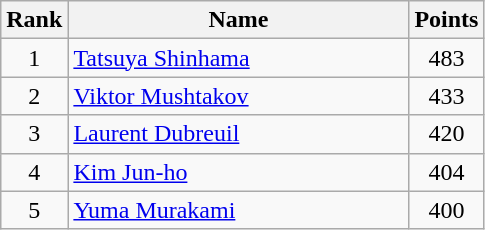<table class="wikitable" border="1" style="text-align:center">
<tr>
<th width=30>Rank</th>
<th width=220>Name</th>
<th width=25>Points</th>
</tr>
<tr>
<td>1</td>
<td align="left"> <a href='#'>Tatsuya Shinhama</a></td>
<td>483</td>
</tr>
<tr>
<td>2</td>
<td align="left"> <a href='#'>Viktor Mushtakov</a></td>
<td>433</td>
</tr>
<tr>
<td>3</td>
<td align="left"> <a href='#'>Laurent Dubreuil</a></td>
<td>420</td>
</tr>
<tr>
<td>4</td>
<td align="left"> <a href='#'>Kim Jun-ho</a></td>
<td>404</td>
</tr>
<tr>
<td>5</td>
<td align="left"> <a href='#'>Yuma Murakami</a></td>
<td>400</td>
</tr>
</table>
